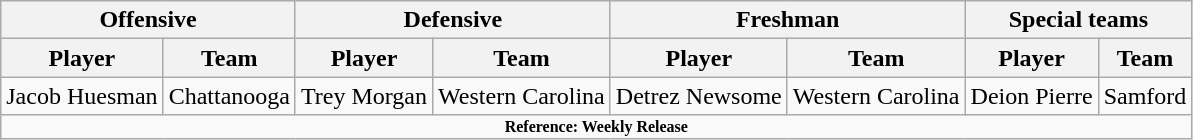<table class="wikitable" border="1">
<tr>
<th colspan="2">Offensive</th>
<th colspan="2">Defensive</th>
<th colspan="2">Freshman</th>
<th colspan="2">Special teams</th>
</tr>
<tr>
<th>Player</th>
<th>Team</th>
<th>Player</th>
<th>Team</th>
<th>Player</th>
<th>Team</th>
<th>Player</th>
<th>Team</th>
</tr>
<tr>
<td>Jacob Huesman</td>
<td>Chattanooga</td>
<td>Trey Morgan</td>
<td>Western Carolina</td>
<td>Detrez Newsome</td>
<td>Western Carolina</td>
<td>Deion Pierre</td>
<td>Samford</td>
</tr>
<tr>
<td colspan="8" style="font-size: 8pt" align="center"><strong>Reference: Weekly Release</strong></td>
</tr>
</table>
